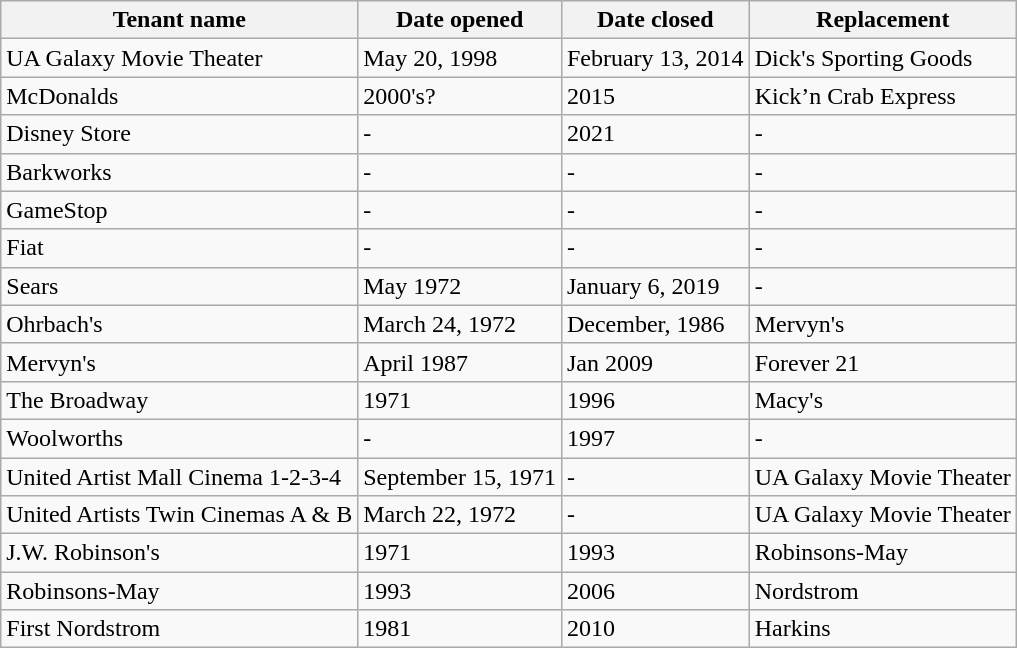<table class="wikitable sortable">
<tr>
<th>Tenant name</th>
<th>Date opened</th>
<th>Date closed</th>
<th>Replacement</th>
</tr>
<tr>
<td>UA Galaxy Movie Theater</td>
<td>May 20, 1998</td>
<td>February 13, 2014</td>
<td>Dick's Sporting Goods</td>
</tr>
<tr>
<td>McDonalds</td>
<td>2000's?</td>
<td>2015</td>
<td>Kick’n Crab Express</td>
</tr>
<tr>
<td>Disney Store</td>
<td>-</td>
<td>2021</td>
<td>-</td>
</tr>
<tr>
<td>Barkworks</td>
<td>-</td>
<td>-</td>
<td>-</td>
</tr>
<tr>
<td>GameStop</td>
<td>-</td>
<td>-</td>
<td>-</td>
</tr>
<tr>
<td>Fiat</td>
<td>-</td>
<td>-</td>
<td>-</td>
</tr>
<tr>
<td>Sears</td>
<td>May 1972</td>
<td>January 6, 2019</td>
<td>-</td>
</tr>
<tr>
<td>Ohrbach's</td>
<td>March 24, 1972</td>
<td>December, 1986</td>
<td>Mervyn's</td>
</tr>
<tr>
<td>Mervyn's</td>
<td>April 1987</td>
<td>Jan 2009</td>
<td>Forever 21</td>
</tr>
<tr>
<td>The Broadway</td>
<td>1971</td>
<td>1996</td>
<td>Macy's</td>
</tr>
<tr>
<td>Woolworths</td>
<td>-</td>
<td>1997</td>
<td>-</td>
</tr>
<tr>
<td>United Artist Mall Cinema 1-2-3-4</td>
<td>September 15, 1971</td>
<td>-</td>
<td>UA Galaxy Movie Theater</td>
</tr>
<tr>
<td>United Artists Twin Cinemas A & B</td>
<td>March 22, 1972</td>
<td>-</td>
<td>UA Galaxy Movie Theater</td>
</tr>
<tr>
<td>J.W. Robinson's</td>
<td>1971</td>
<td>1993</td>
<td>Robinsons-May</td>
</tr>
<tr>
<td>Robinsons-May</td>
<td>1993</td>
<td>2006</td>
<td>Nordstrom</td>
</tr>
<tr>
<td>First Nordstrom</td>
<td>1981</td>
<td>2010</td>
<td>Harkins</td>
</tr>
</table>
